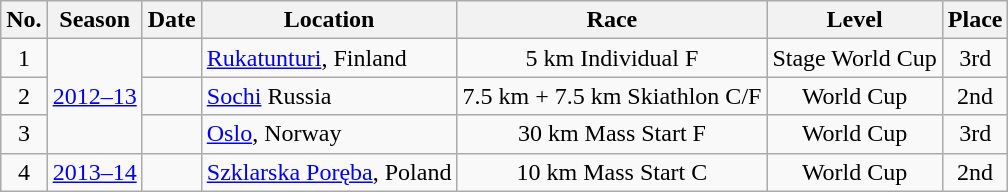<table class="wikitable sortable" style="text-align: center;">
<tr>
<th scope="col">No.</th>
<th scope="col">Season</th>
<th scope="col">Date</th>
<th scope="col">Location</th>
<th scope="col">Race</th>
<th scope="col">Level</th>
<th scope="col">Place</th>
</tr>
<tr>
<td>1</td>
<td rowspan="3"><a href='#'>2012–13</a></td>
<td style="text-align: right;"></td>
<td style="text-align: left;"> <a href='#'>Rukatunturi</a>, Finland</td>
<td>5 km Individual F</td>
<td>Stage World Cup</td>
<td>3rd</td>
</tr>
<tr>
<td>2</td>
<td style="text-align: right;"></td>
<td style="text-align: left;"> <a href='#'>Sochi</a> Russia</td>
<td>7.5 km + 7.5 km Skiathlon C/F</td>
<td>World Cup</td>
<td>2nd</td>
</tr>
<tr>
<td>3</td>
<td style="text-align: right;"></td>
<td style="text-align: left;"> <a href='#'>Oslo</a>, Norway</td>
<td>30 km Mass Start F</td>
<td>World Cup</td>
<td>3rd</td>
</tr>
<tr>
<td>4</td>
<td><a href='#'>2013–14</a></td>
<td style="text-align: right;"></td>
<td style="text-align: left;"> <a href='#'>Szklarska Poręba</a>, Poland</td>
<td>10 km Mass Start C</td>
<td>World Cup</td>
<td>2nd</td>
</tr>
</table>
